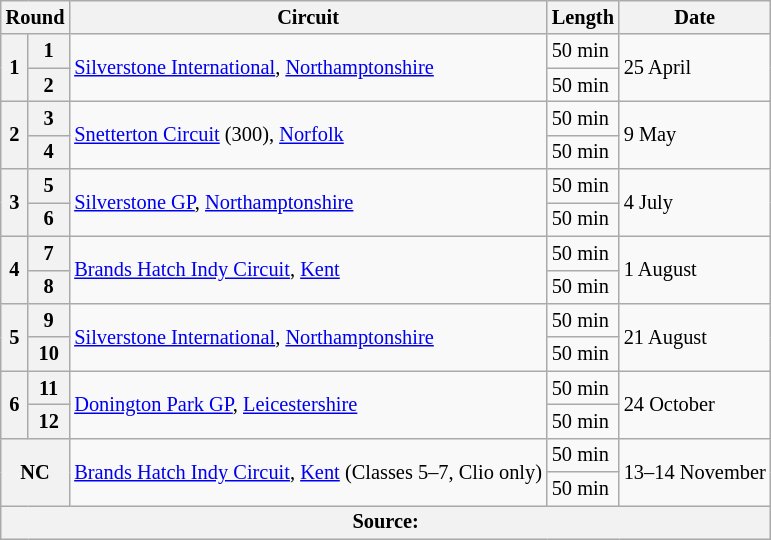<table class="wikitable" style="font-size: 85%;">
<tr>
<th colspan=2>Round</th>
<th>Circuit</th>
<th>Length</th>
<th>Date</th>
</tr>
<tr>
<th rowspan=2>1</th>
<th>1</th>
<td rowspan=2><a href='#'>Silverstone International</a>, <a href='#'>Northamptonshire</a></td>
<td>50 min</td>
<td rowspan=2>25 April</td>
</tr>
<tr>
<th>2</th>
<td>50 min</td>
</tr>
<tr>
<th rowspan=2>2</th>
<th>3</th>
<td rowspan=2><a href='#'>Snetterton Circuit</a> (300), <a href='#'>Norfolk</a></td>
<td>50 min</td>
<td rowspan=2>9 May</td>
</tr>
<tr>
<th>4</th>
<td>50 min</td>
</tr>
<tr>
<th rowspan=2>3</th>
<th>5</th>
<td rowspan=2><a href='#'>Silverstone GP</a>, <a href='#'>Northamptonshire</a></td>
<td>50 min</td>
<td rowspan=2>4 July</td>
</tr>
<tr>
<th>6</th>
<td>50 min</td>
</tr>
<tr>
<th rowspan=2>4</th>
<th>7</th>
<td rowspan=2><a href='#'>Brands Hatch Indy Circuit</a>, <a href='#'>Kent</a></td>
<td>50 min</td>
<td rowspan=2>1 August</td>
</tr>
<tr>
<th>8</th>
<td>50 min</td>
</tr>
<tr>
<th rowspan=2>5</th>
<th>9</th>
<td rowspan=2><a href='#'>Silverstone International</a>, <a href='#'>Northamptonshire</a></td>
<td>50 min</td>
<td rowspan=2>21 August</td>
</tr>
<tr>
<th>10</th>
<td>50 min</td>
</tr>
<tr>
<th rowspan=2>6</th>
<th>11</th>
<td rowspan=2><a href='#'>Donington Park GP</a>, <a href='#'>Leicestershire</a></td>
<td>50 min</td>
<td rowspan=2>24 October</td>
</tr>
<tr>
<th>12</th>
<td>50 min</td>
</tr>
<tr>
<th colspan=2 rowspan=2>NC</th>
<td rowspan=2><a href='#'>Brands Hatch Indy Circuit</a>, <a href='#'>Kent</a> (Classes 5–7, Clio only)</td>
<td>50 min</td>
<td rowspan=2>13–14 November</td>
</tr>
<tr>
<td>50 min</td>
</tr>
<tr>
<th colspan=5>Source:</th>
</tr>
</table>
